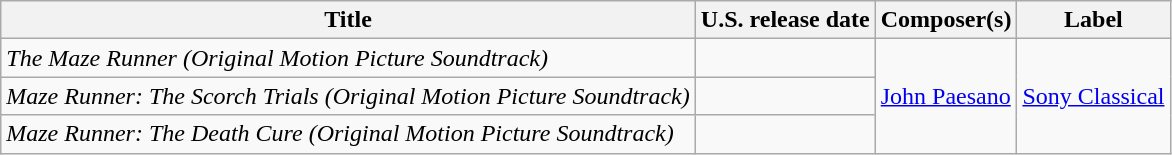<table class="wikitable plainrowheaders">
<tr>
<th>Title</th>
<th>U.S. release date</th>
<th>Composer(s)</th>
<th>Label</th>
</tr>
<tr>
<td><em>The Maze Runner (Original Motion Picture Soundtrack)</em></td>
<td></td>
<td rowspan="3"><a href='#'>John Paesano</a></td>
<td rowspan="3"><a href='#'>Sony Classical</a></td>
</tr>
<tr>
<td><em>Maze Runner: The Scorch Trials (Original Motion Picture Soundtrack)</em></td>
<td></td>
</tr>
<tr>
<td><em>Maze Runner: The Death Cure (Original Motion Picture Soundtrack)</em></td>
<td></td>
</tr>
</table>
